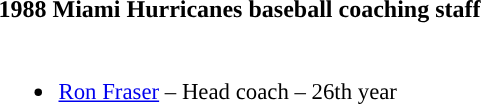<table class="toccolours">
<tr>
<th colspan=9>1988 Miami Hurricanes baseball coaching staff</th>
</tr>
<tr>
<td style="text-align: left; font-size: 95%;" valign="top"><br><ul><li><a href='#'>Ron Fraser</a> – Head coach – 26th year</li></ul></td>
</tr>
</table>
